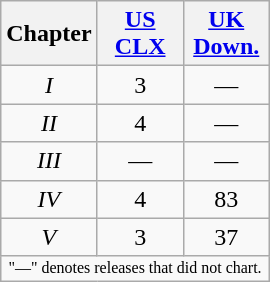<table class="wikitable sortable plainrowheaders">
<tr>
<th scope="col">Chapter</th>
<th scope="col" width=50><a href='#'>US<br>CLX</a></th>
<th scope="col" width=50><a href='#'>UK<br>Down.</a></th>
</tr>
<tr>
<td style="text-align:center;"><em>I</em></td>
<td style="text-align:center;">3</td>
<td style="text-align:center;">—</td>
</tr>
<tr>
<td style="text-align:center;"><em>II</em></td>
<td style="text-align:center;">4</td>
<td style="text-align:center;">—</td>
</tr>
<tr>
<td style="text-align:center;"><em>III</em></td>
<td style="text-align:center;">—</td>
<td style="text-align:center;">—</td>
</tr>
<tr>
<td style="text-align:center;"><em>IV</em></td>
<td style="text-align:center;">4</td>
<td style="text-align:center;">83</td>
</tr>
<tr>
<td style="text-align:center;"><em>V</em></td>
<td style="text-align:center;">3</td>
<td style="text-align:center;">37</td>
</tr>
<tr>
<td colspan="3" align="center" style="font-size:8pt;">"—" denotes releases that did not chart.</td>
</tr>
</table>
